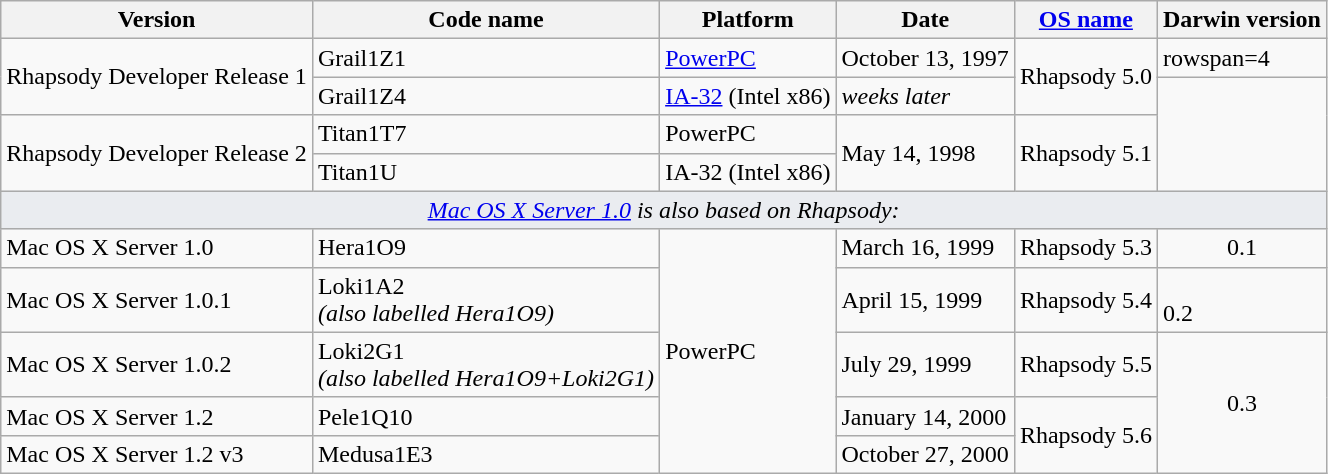<table class="wikitable">
<tr>
<th>Version</th>
<th>Code name</th>
<th>Platform</th>
<th>Date</th>
<th><a href='#'>OS name</a></th>
<th>Darwin version</th>
</tr>
<tr>
<td rowspan="2">Rhapsody Developer Release 1</td>
<td>Grail1Z1</td>
<td><a href='#'>PowerPC</a></td>
<td>October 13, 1997</td>
<td rowspan="2">Rhapsody 5.0</td>
<td>rowspan=4 </td>
</tr>
<tr>
<td>Grail1Z4</td>
<td><a href='#'>IA-32</a> (Intel x86)</td>
<td><em>weeks later</em></td>
</tr>
<tr>
<td rowspan="2">Rhapsody Developer Release 2</td>
<td>Titan1T7</td>
<td>PowerPC</td>
<td rowspan="2">May 14, 1998</td>
<td rowspan="2">Rhapsody 5.1</td>
</tr>
<tr>
<td>Titan1U</td>
<td>IA-32 (Intel x86)</td>
</tr>
<tr>
<td colspan="6" style="background-color:#EAECF0; text-align:center"><em><a href='#'>Mac OS X Server 1.0</a> is also based on Rhapsody:</em></td>
</tr>
<tr>
<td>Mac OS X Server 1.0</td>
<td>Hera1O9</td>
<td rowspan="5">PowerPC</td>
<td>March 16, 1999</td>
<td>Rhapsody 5.3</td>
<td style="text-align:center">0.1</td>
</tr>
<tr>
<td>Mac OS X Server 1.0.1</td>
<td>Loki1A2<br><em>(also labelled Hera1O9)</em></td>
<td>April 15, 1999</td>
<td>Rhapsody 5.4</td>
<td><br>0.2</td>
</tr>
<tr>
<td>Mac OS X Server 1.0.2</td>
<td>Loki2G1<br><em>(also labelled Hera1O9+Loki2G1)</em></td>
<td>July 29, 1999</td>
<td>Rhapsody 5.5</td>
<td rowspan="3" style="text-align:center">0.3</td>
</tr>
<tr>
<td>Mac OS X Server 1.2</td>
<td>Pele1Q10</td>
<td>January 14, 2000</td>
<td rowspan="2">Rhapsody 5.6</td>
</tr>
<tr>
<td>Mac OS X Server 1.2 v3</td>
<td>Medusa1E3</td>
<td>October 27, 2000</td>
</tr>
</table>
